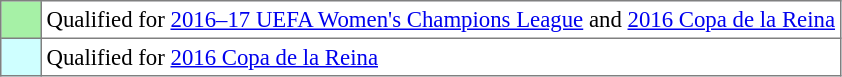<table bgcolor="#f7f8ff" cellpadding="3" cellspacing="0" border="1" style="font-size: 95%; border: gray solid 1px; border-collapse: collapse;text-align:center;">
<tr>
<td style="background: #A6F1A6;" width="20"></td>
<td bgcolor="#ffffff" align="left">Qualified for <a href='#'>2016–17 UEFA Women's Champions League</a> and <a href='#'>2016 Copa de la Reina</a></td>
</tr>
<tr>
<td style="background: #CFFFFF;" width="20"></td>
<td bgcolor="#ffffff" align="left">Qualified for <a href='#'>2016 Copa de la Reina</a></td>
</tr>
</table>
